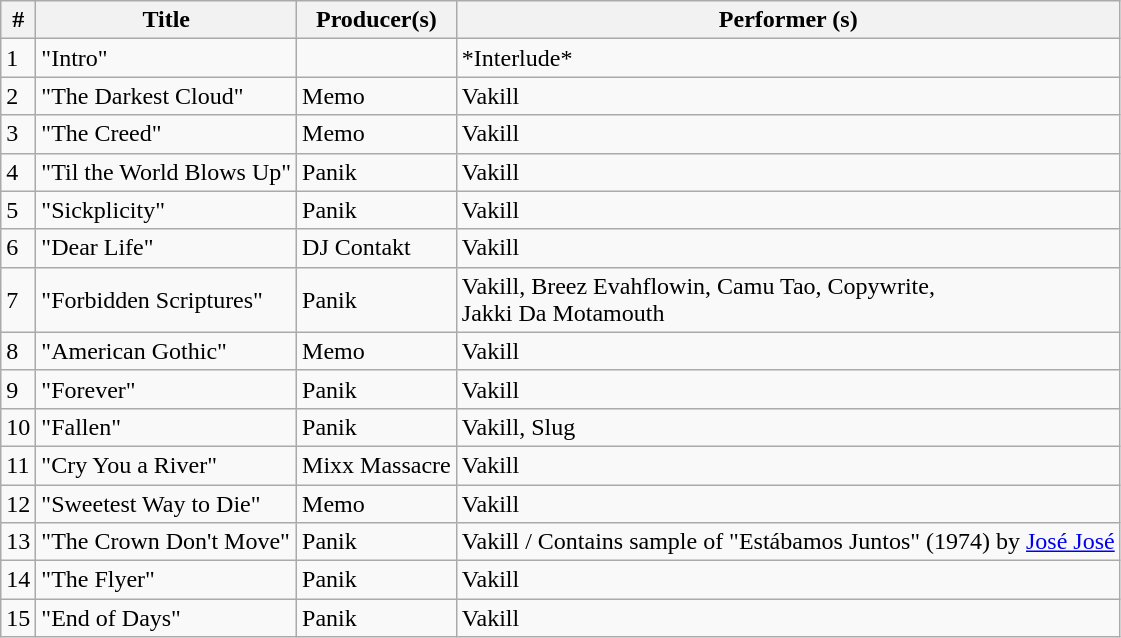<table class="wikitable">
<tr>
<th align="center">#</th>
<th align="center">Title</th>
<th align="center">Producer(s)</th>
<th align="center">Performer (s)</th>
</tr>
<tr>
<td>1</td>
<td>"Intro"</td>
<td></td>
<td>*Interlude*</td>
</tr>
<tr>
<td>2</td>
<td>"The Darkest Cloud"</td>
<td>Memo</td>
<td>Vakill</td>
</tr>
<tr>
<td>3</td>
<td>"The Creed"</td>
<td>Memo</td>
<td>Vakill</td>
</tr>
<tr>
<td>4</td>
<td>"Til the World Blows Up"</td>
<td>Panik</td>
<td>Vakill</td>
</tr>
<tr>
<td>5</td>
<td>"Sickplicity"</td>
<td>Panik</td>
<td>Vakill</td>
</tr>
<tr>
<td>6</td>
<td>"Dear Life"</td>
<td>DJ Contakt</td>
<td>Vakill</td>
</tr>
<tr>
<td>7</td>
<td>"Forbidden Scriptures"</td>
<td>Panik</td>
<td>Vakill, Breez Evahflowin, Camu Tao, Copywrite,<br>Jakki Da Motamouth</td>
</tr>
<tr>
<td>8</td>
<td>"American Gothic"</td>
<td>Memo</td>
<td>Vakill</td>
</tr>
<tr>
<td>9</td>
<td>"Forever"</td>
<td>Panik</td>
<td>Vakill</td>
</tr>
<tr>
<td>10</td>
<td>"Fallen"</td>
<td>Panik</td>
<td>Vakill, Slug</td>
</tr>
<tr>
<td>11</td>
<td>"Cry You a River"</td>
<td>Mixx Massacre</td>
<td>Vakill</td>
</tr>
<tr>
<td>12</td>
<td>"Sweetest Way to Die"</td>
<td>Memo</td>
<td>Vakill</td>
</tr>
<tr>
<td>13</td>
<td>"The Crown Don't Move"</td>
<td>Panik</td>
<td>Vakill / Contains sample of "Estábamos Juntos" (1974) by <a href='#'>José José</a></td>
</tr>
<tr>
<td>14</td>
<td>"The Flyer"</td>
<td>Panik</td>
<td>Vakill</td>
</tr>
<tr>
<td>15</td>
<td>"End of Days"</td>
<td>Panik</td>
<td>Vakill</td>
</tr>
</table>
